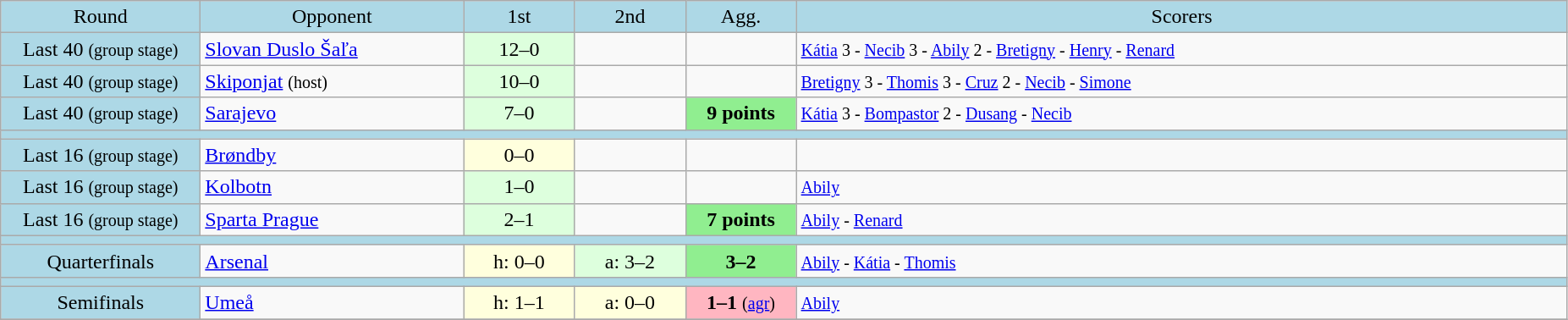<table class="wikitable" style="text-align:center">
<tr bgcolor=lightblue>
<td width=150px>Round</td>
<td width=200px>Opponent</td>
<td width=80px>1st</td>
<td width=80px>2nd</td>
<td width=80px>Agg.</td>
<td width=600px>Scorers</td>
</tr>
<tr>
<td bgcolor=lightblue>Last 40 <small>(group stage)</small></td>
<td align=left> <a href='#'>Slovan Duslo Šaľa</a></td>
<td bgcolor="#ddffdd">12–0</td>
<td></td>
<td></td>
<td align=left><small><a href='#'>Kátia</a> 3 - <a href='#'>Necib</a> 3 - <a href='#'>Abily</a> 2 - <a href='#'>Bretigny</a> - <a href='#'>Henry</a> - <a href='#'>Renard</a></small></td>
</tr>
<tr>
<td bgcolor=lightblue>Last 40 <small>(group stage)</small></td>
<td align=left> <a href='#'>Skiponjat</a> <small>(host)</small></td>
<td bgcolor="#ddffdd">10–0</td>
<td></td>
<td></td>
<td align=left><small><a href='#'>Bretigny</a> 3 - <a href='#'>Thomis</a> 3 - <a href='#'>Cruz</a> 2 - <a href='#'>Necib</a> - <a href='#'>Simone</a></small></td>
</tr>
<tr>
<td bgcolor=lightblue>Last 40 <small>(group stage)</small></td>
<td align=left> <a href='#'>Sarajevo</a></td>
<td bgcolor="#ddffdd">7–0</td>
<td></td>
<td bgcolor=lightgreen><strong>9 points</strong></td>
<td align=left><small><a href='#'>Kátia</a> 3 - <a href='#'>Bompastor</a> 2 - <a href='#'>Dusang</a> - <a href='#'>Necib</a></small></td>
</tr>
<tr bgcolor=lightblue>
<td colspan=6></td>
</tr>
<tr>
<td bgcolor=lightblue>Last 16 <small>(group stage)</small></td>
<td align=left> <a href='#'>Brøndby</a></td>
<td bgcolor="#ffffdd">0–0</td>
<td></td>
<td></td>
<td align=left></td>
</tr>
<tr>
<td bgcolor=lightblue>Last 16 <small>(group stage)</small></td>
<td align=left> <a href='#'>Kolbotn</a></td>
<td bgcolor="#ddffdd">1–0</td>
<td></td>
<td></td>
<td align=left><small><a href='#'>Abily</a></small></td>
</tr>
<tr>
<td bgcolor=lightblue>Last 16 <small>(group stage)</small></td>
<td align=left> <a href='#'>Sparta Prague</a></td>
<td bgcolor="#ddffdd">2–1</td>
<td></td>
<td bgcolor=lightgreen><strong>7 points</strong></td>
<td align=left><small><a href='#'>Abily</a> - <a href='#'>Renard</a></small></td>
</tr>
<tr bgcolor=lightblue>
<td colspan=6></td>
</tr>
<tr>
<td bgcolor=lightblue>Quarterfinals</td>
<td align=left> <a href='#'>Arsenal</a></td>
<td bgcolor="#ffffdd">h: 0–0</td>
<td bgcolor="#ddffdd">a: 3–2</td>
<td bgcolor=lightgreen><strong>3–2</strong></td>
<td align=left><small><a href='#'>Abily</a> - <a href='#'>Kátia</a> - <a href='#'>Thomis</a></small></td>
</tr>
<tr bgcolor=lightblue>
<td colspan=6></td>
</tr>
<tr>
<td bgcolor=lightblue>Semifinals</td>
<td align=left> <a href='#'>Umeå</a></td>
<td bgcolor="#ffffdd">h: 1–1</td>
<td bgcolor="#ffffdd">a: 0–0</td>
<td bgcolor=lightpink><strong>1–1</strong> <small>(<a href='#'>agr</a>)</small></td>
<td align=left><small><a href='#'>Abily</a></small></td>
</tr>
<tr>
</tr>
</table>
